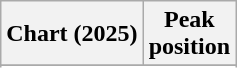<table class="wikitable sortable plainrowheaders" style="text-align:center">
<tr>
<th scope="col">Chart (2025)</th>
<th scope="col">Peak<br>position</th>
</tr>
<tr>
</tr>
<tr>
</tr>
<tr>
</tr>
<tr>
</tr>
</table>
